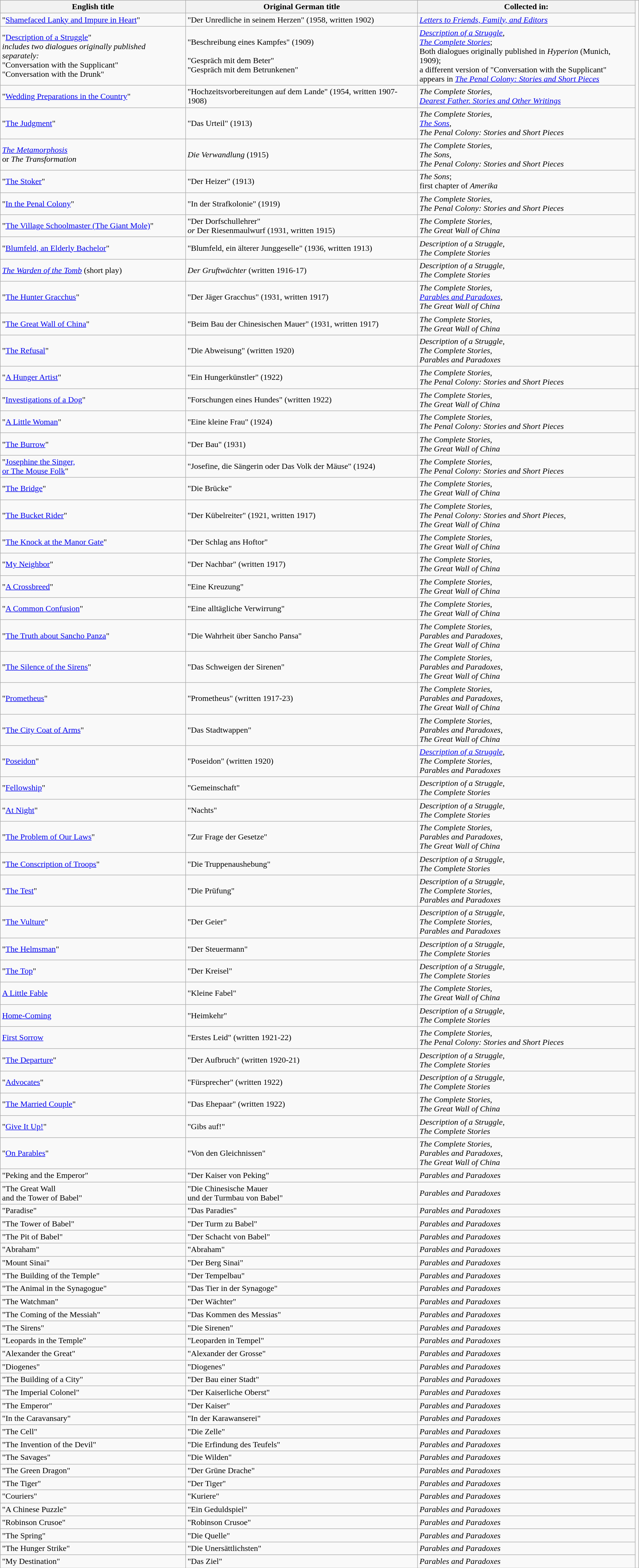<table class="wikitable">
<tr>
<th>English title</th>
<th>Original German title</th>
<th>Collected in:</th>
</tr>
<tr>
<td>"<a href='#'>Shamefaced Lanky and Impure in Heart</a>"</td>
<td>"Der Unredliche in seinem Herzen" (1958, written 1902)</td>
<td><em><a href='#'>Letters to Friends, Family, and Editors</a></em></td>
</tr>
<tr>
<td>"<a href='#'>Description of a Struggle</a>"<br><em>includes two dialogues originally published separately:</em><br>"Conversation with the Supplicant"<br>"Conversation with the Drunk"</td>
<td>"Beschreibung eines Kampfes" (1909)<br><br>"Gespräch mit dem Beter"<br>"Gespräch mit dem Betrunkenen"</td>
<td><em><a href='#'>Description of a Struggle</a></em>,<br><em><a href='#'>The Complete Stories</a></em>;<br>Both dialogues originally published in <em>Hyperion</em> (Munich, 1909);<br>a different version of "Conversation with the Supplicant"<br>appears in <em><a href='#'>The Penal Colony: Stories and Short Pieces</a></em></td>
</tr>
<tr>
<td>"<a href='#'>Wedding Preparations in the Country</a>"</td>
<td>"Hochzeitsvorbereitungen auf dem Lande" (1954, written 1907-1908)</td>
<td><em>The Complete Stories</em>,<br><em><a href='#'>Dearest Father. Stories and Other Writings</a></em></td>
</tr>
<tr>
<td>"<a href='#'>The Judgment</a>"</td>
<td>"Das Urteil" (1913)</td>
<td><em>The Complete Stories</em>,<br><em><a href='#'>The Sons</a></em>,<br><em>The Penal Colony: Stories and Short Pieces</em></td>
</tr>
<tr>
<td><em><a href='#'>The Metamorphosis</a></em><br>or <em>The Transformation</em></td>
<td><em>Die Verwandlung</em> (1915)</td>
<td><em>The Complete Stories</em>,<br><em>The Sons</em>,<br><em>The Penal Colony: Stories and Short Pieces</em></td>
</tr>
<tr>
<td>"<a href='#'>The Stoker</a>"</td>
<td>"Der Heizer" (1913)</td>
<td><em>The Sons</em>;<br>first chapter of <em>Amerika</em></td>
</tr>
<tr>
<td>"<a href='#'>In the Penal Colony</a>"</td>
<td>"In der Strafkolonie" (1919)</td>
<td><em>The Complete Stories</em>,<br><em>The Penal Colony: Stories and Short Pieces</em></td>
</tr>
<tr>
<td>"<a href='#'>The Village Schoolmaster (The Giant Mole)</a>"</td>
<td>"Der Dorfschullehrer"<br><em>or</em> Der Riesenmaulwurf (1931, written 1915)</td>
<td><em>The Complete Stories</em>,<br><em>The Great Wall of China</em></td>
</tr>
<tr>
<td>"<a href='#'>Blumfeld, an Elderly Bachelor</a>"</td>
<td>"Blumfeld, ein älterer Junggeselle" (1936, written 1913)</td>
<td><em>Description of a Struggle</em>,<br><em>The Complete Stories</em></td>
</tr>
<tr>
<td><em><a href='#'>The Warden of the Tomb</a></em> (short play)</td>
<td><em>Der Gruftwächter</em> (written 1916-17)</td>
<td><em>Description of a Struggle</em>,<br><em>The Complete Stories</em></td>
</tr>
<tr>
<td>"<a href='#'>The Hunter Gracchus</a>"</td>
<td>"Der Jäger Gracchus" (1931, written 1917)</td>
<td><em>The Complete Stories</em>,<br><em><a href='#'>Parables and Paradoxes</a></em>,<br><em>The Great Wall of China</em></td>
</tr>
<tr>
<td>"<a href='#'>The Great Wall of China</a>"</td>
<td>"Beim Bau der Chinesischen Mauer" (1931, written 1917)</td>
<td><em>The Complete Stories</em>,<br><em>The Great Wall of China</em></td>
</tr>
<tr>
<td>"<a href='#'>The Refusal</a>"</td>
<td>"Die Abweisung" (written 1920)</td>
<td><em>Description of a Struggle</em>,<br><em>The Complete Stories</em>,<br><em>Parables and Paradoxes</em></td>
</tr>
<tr>
<td>"<a href='#'>A Hunger Artist</a>"</td>
<td>"Ein Hungerkünstler" (1922)</td>
<td><em>The Complete Stories</em>,<br><em>The Penal Colony: Stories and Short Pieces</em></td>
<td></td>
</tr>
<tr>
<td>"<a href='#'>Investigations of a Dog</a>"</td>
<td>"Forschungen eines Hundes" (written 1922)</td>
<td><em>The Complete Stories</em>,<br><em>The Great Wall of China</em></td>
</tr>
<tr>
<td>"<a href='#'>A Little Woman</a>"</td>
<td>"Eine kleine Frau" (1924)</td>
<td><em>The Complete Stories</em>,<br><em>The Penal Colony: Stories and Short Pieces</em></td>
</tr>
<tr>
<td>"<a href='#'>The Burrow</a>"</td>
<td>"Der Bau" (1931)</td>
<td><em>The Complete Stories</em>,<br><em>The Great Wall of China</em></td>
</tr>
<tr>
<td>"<a href='#'>Josephine the Singer,<br>or The Mouse Folk</a>"</td>
<td>"Josefine, die Sängerin oder Das Volk der Mäuse" (1924)</td>
<td><em>The Complete Stories</em>,<br><em>The Penal Colony: Stories and Short Pieces</em></td>
</tr>
<tr>
<td>"<a href='#'>The Bridge</a>"</td>
<td>"Die Brücke"</td>
<td><em>The Complete Stories</em>,<br><em>The Great Wall of China</em></td>
</tr>
<tr>
<td>"<a href='#'>The Bucket Rider</a>"</td>
<td>"Der Kübelreiter" (1921, written 1917)</td>
<td><em>The Complete Stories</em>,<br><em>The Penal Colony: Stories and Short Pieces</em>,<br><em>The Great Wall of China</em></td>
</tr>
<tr>
<td>"<a href='#'>The Knock at the Manor Gate</a>"</td>
<td>"Der Schlag ans Hoftor"</td>
<td><em>The Complete Stories</em>,<br><em>The Great Wall of China</em></td>
</tr>
<tr>
<td>"<a href='#'>My Neighbor</a>"</td>
<td>"Der Nachbar" (written 1917)</td>
<td><em>The Complete Stories</em>,<br><em>The Great Wall of China</em></td>
</tr>
<tr>
<td>"<a href='#'>A Crossbreed</a>"</td>
<td>"Eine Kreuzung"</td>
<td><em>The Complete Stories</em>,<br><em>The Great Wall of China</em></td>
</tr>
<tr>
<td>"<a href='#'>A Common Confusion</a>"</td>
<td>"Eine alltägliche Verwirrung"</td>
<td><em>The Complete Stories</em>,<br><em>The Great Wall of China</em></td>
</tr>
<tr>
<td>"<a href='#'>The Truth about Sancho Panza</a>"</td>
<td>"Die Wahrheit über Sancho Pansa"</td>
<td><em>The Complete Stories</em>,<br><em>Parables and Paradoxes</em>,<br><em>The Great Wall of China</em></td>
</tr>
<tr>
<td>"<a href='#'>The Silence of the Sirens</a>"</td>
<td>"Das Schweigen der Sirenen"</td>
<td><em>The Complete Stories</em>,<br><em>Parables and Paradoxes</em>,<br><em>The Great Wall of China</em></td>
</tr>
<tr>
<td>"<a href='#'>Prometheus</a>"</td>
<td>"Prometheus" (written 1917-23)</td>
<td><em>The Complete Stories</em>,<br><em>Parables and Paradoxes</em>,<br><em>The Great Wall of China</em></td>
</tr>
<tr>
<td>"<a href='#'>The City Coat of Arms</a>"</td>
<td>"Das Stadtwappen"</td>
<td><em>The Complete Stories</em>,<br><em>Parables and Paradoxes</em>,<br><em>The Great Wall of China</em></td>
</tr>
<tr>
<td>"<a href='#'>Poseidon</a>"</td>
<td>"Poseidon" (written 1920)</td>
<td><em><a href='#'>Description of a Struggle</a></em>,<br><em>The Complete Stories</em>,<br><em>Parables and Paradoxes</em></td>
</tr>
<tr>
<td>"<a href='#'>Fellowship</a>"</td>
<td>"Gemeinschaft"</td>
<td><em>Description of a Struggle</em>,<br><em>The Complete Stories</em></td>
</tr>
<tr>
<td>"<a href='#'>At Night</a>"</td>
<td>"Nachts"</td>
<td><em>Description of a Struggle</em>,<br><em>The Complete Stories</em></td>
</tr>
<tr>
<td>"<a href='#'>The Problem of Our Laws</a>"</td>
<td>"Zur Frage der Gesetze"</td>
<td><em>The Complete Stories</em>,<br><em>Parables and Paradoxes</em>,<br><em>The Great Wall of China</em></td>
</tr>
<tr>
<td>"<a href='#'>The Conscription of Troops</a>"</td>
<td>"Die Truppenaushebung"</td>
<td><em>Description of a Struggle</em>,<br><em>The Complete Stories</em></td>
</tr>
<tr>
<td>"<a href='#'>The Test</a>"</td>
<td>"Die Prüfung"</td>
<td><em>Description of a Struggle</em>,<br><em>The Complete Stories</em>,<br><em>Parables and Paradoxes</em></td>
</tr>
<tr>
<td>"<a href='#'>The Vulture</a>"</td>
<td>"Der Geier"</td>
<td><em>Description of a Struggle</em>,<br><em>The Complete Stories</em>,<br><em>Parables and Paradoxes</em></td>
</tr>
<tr>
<td>"<a href='#'>The Helmsman</a>"</td>
<td>"Der Steuermann"</td>
<td><em>Description of a Struggle</em>,<br><em>The Complete Stories</em></td>
</tr>
<tr>
<td>"<a href='#'>The Top</a>"</td>
<td>"Der Kreisel"</td>
<td><em>Description of a Struggle</em>,<br><em>The Complete Stories</em></td>
</tr>
<tr>
<td><a href='#'>A Little Fable</a></td>
<td>"Kleine Fabel"</td>
<td><em>The Complete Stories</em>,<br><em>The Great Wall of China</em></td>
</tr>
<tr>
<td><a href='#'>Home-Coming</a></td>
<td>"Heimkehr"</td>
<td><em>Description of a Struggle</em>,<br><em>The Complete Stories</em></td>
</tr>
<tr>
<td><a href='#'>First Sorrow</a></td>
<td>"Erstes Leid" (written 1921-22)</td>
<td><em>The Complete Stories</em>,<br><em>The Penal Colony: Stories and Short Pieces</em></td>
</tr>
<tr>
<td>"<a href='#'>The Departure</a>"</td>
<td>"Der Aufbruch" (written 1920-21)</td>
<td><em>Description of a Struggle</em>,<br><em>The Complete Stories</em></td>
</tr>
<tr>
<td>"<a href='#'>Advocates</a>"</td>
<td>"Fürsprecher" (written 1922)</td>
<td><em>Description of a Struggle</em>,<br><em>The Complete Stories</em></td>
</tr>
<tr>
<td>"<a href='#'>The Married Couple</a>"</td>
<td>"Das Ehepaar" (written 1922)</td>
<td><em>The Complete Stories</em>,<br><em>The Great Wall of China</em></td>
</tr>
<tr>
<td>"<a href='#'>Give It Up!</a>"</td>
<td>"Gibs auf!"</td>
<td><em>Description of a Struggle</em>,<br><em>The Complete Stories</em></td>
</tr>
<tr>
<td>"<a href='#'>On Parables</a>"</td>
<td>"Von den Gleichnissen"</td>
<td><em>The Complete Stories</em>,<br><em>Parables and Paradoxes</em>,<br><em>The Great Wall of China</em></td>
</tr>
<tr>
<td>"Peking and the Emperor"</td>
<td>"Der Kaiser von Peking"</td>
<td><em>Parables and Paradoxes</em></td>
</tr>
<tr>
<td>"The Great Wall<br>and the Tower of Babel"</td>
<td>"Die Chinesische Mauer<br>und der Turmbau von Babel"</td>
<td><em>Parables and Paradoxes</em></td>
</tr>
<tr>
<td>"Paradise"</td>
<td>"Das Paradies"</td>
<td><em>Parables and Paradoxes</em></td>
</tr>
<tr>
<td>"The Tower of Babel"</td>
<td>"Der Turm zu Babel"</td>
<td><em>Parables and Paradoxes</em></td>
</tr>
<tr>
<td>"The Pit of Babel"</td>
<td>"Der Schacht von Babel"</td>
<td><em>Parables and Paradoxes</em></td>
</tr>
<tr>
<td>"Abraham"</td>
<td>"Abraham"</td>
<td><em>Parables and Paradoxes</em></td>
</tr>
<tr>
<td>"Mount Sinai"</td>
<td>"Der Berg Sinai"</td>
<td><em>Parables and Paradoxes</em></td>
</tr>
<tr>
<td>"The Building of the Temple"</td>
<td>"Der Tempelbau"</td>
<td><em>Parables and Paradoxes</em></td>
</tr>
<tr>
<td>"The Animal in the Synagogue"</td>
<td>"Das Tier in der Synagoge"</td>
<td><em>Parables and Paradoxes</em></td>
</tr>
<tr>
<td>"The Watchman"</td>
<td>"Der Wächter"</td>
<td><em>Parables and Paradoxes</em></td>
</tr>
<tr>
<td>"The Coming of the Messiah"</td>
<td>"Das Kommen des Messias"</td>
<td><em>Parables and Paradoxes</em></td>
</tr>
<tr>
<td>"The Sirens"</td>
<td>"Die Sirenen"</td>
<td><em>Parables and Paradoxes</em></td>
</tr>
<tr>
<td>"Leopards in the Temple"</td>
<td>"Leoparden in Tempel"</td>
<td><em>Parables and Paradoxes</em></td>
</tr>
<tr>
<td>"Alexander the Great"</td>
<td>"Alexander der Grosse"</td>
<td><em>Parables and Paradoxes</em></td>
</tr>
<tr>
<td>"Diogenes"</td>
<td>"Diogenes"</td>
<td><em>Parables and Paradoxes</em></td>
</tr>
<tr>
<td>"The Building of a City"</td>
<td>"Der Bau einer Stadt"</td>
<td><em>Parables and Paradoxes</em></td>
</tr>
<tr>
<td>"The Imperial Colonel"</td>
<td>"Der Kaiserliche Oberst"</td>
<td><em>Parables and Paradoxes</em></td>
</tr>
<tr>
<td>"The Emperor"</td>
<td>"Der Kaiser"</td>
<td><em>Parables and Paradoxes</em></td>
</tr>
<tr>
<td>"In the Caravansary"</td>
<td>"In der Karawanserei"</td>
<td><em>Parables and Paradoxes</em></td>
</tr>
<tr>
<td>"The Cell"</td>
<td>"Die Zelle"</td>
<td><em>Parables and Paradoxes</em></td>
</tr>
<tr>
<td>"The Invention of the Devil"</td>
<td>"Die Erfindung des Teufels"</td>
<td><em>Parables and Paradoxes</em></td>
</tr>
<tr>
<td>"The Savages"</td>
<td>"Die Wilden"</td>
<td><em>Parables and Paradoxes</em></td>
</tr>
<tr>
<td>"The Green Dragon"</td>
<td>"Der Grüne Drache"</td>
<td><em>Parables and Paradoxes</em></td>
</tr>
<tr>
<td>"The Tiger"</td>
<td>"Der Tiger"</td>
<td><em>Parables and Paradoxes</em></td>
</tr>
<tr>
<td>"Couriers"</td>
<td>"Kuriere"</td>
<td><em>Parables and Paradoxes</em></td>
</tr>
<tr>
<td>"A Chinese Puzzle"</td>
<td>"Ein Geduldspiel"</td>
<td><em>Parables and Paradoxes</em></td>
</tr>
<tr>
<td>"Robinson Crusoe"</td>
<td>"Robinson Crusoe"</td>
<td><em>Parables and Paradoxes</em></td>
</tr>
<tr>
<td>"The Spring"</td>
<td>"Die Quelle"</td>
<td><em>Parables and Paradoxes</em></td>
</tr>
<tr>
<td>"The Hunger Strike"</td>
<td>"Die Unersättlichsten"</td>
<td><em>Parables and Paradoxes</em></td>
</tr>
<tr>
<td>"My Destination"</td>
<td>"Das Ziel"</td>
<td><em>Parables and Paradoxes</em></td>
</tr>
</table>
